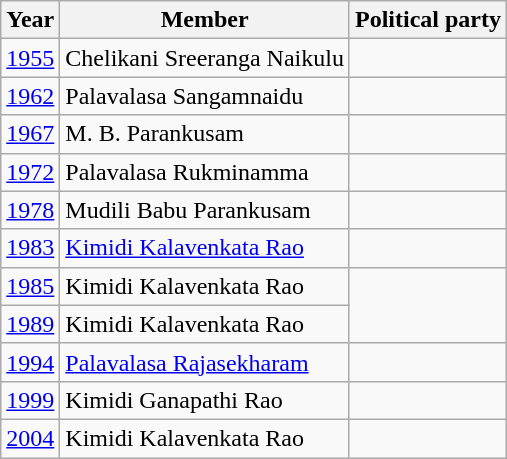<table class="wikitable sortable">
<tr>
<th>Year</th>
<th>Member</th>
<th colspan="2">Political party</th>
</tr>
<tr>
<td><a href='#'>1955</a></td>
<td>Chelikani Sreeranga Naikulu</td>
<td></td>
</tr>
<tr>
<td><a href='#'>1962</a></td>
<td>Palavalasa Sangamnaidu</td>
<td></td>
</tr>
<tr>
<td><a href='#'>1967</a></td>
<td>M. B. Parankusam</td>
<td></td>
</tr>
<tr>
<td><a href='#'>1972</a></td>
<td>Palavalasa Rukminamma</td>
<td></td>
</tr>
<tr>
<td><a href='#'>1978</a></td>
<td>Mudili Babu Parankusam</td>
<td></td>
</tr>
<tr>
<td><a href='#'>1983</a></td>
<td><a href='#'>Kimidi Kalavenkata Rao</a></td>
<td></td>
</tr>
<tr>
<td><a href='#'>1985</a></td>
<td>Kimidi Kalavenkata Rao</td>
</tr>
<tr>
<td><a href='#'>1989</a></td>
<td>Kimidi Kalavenkata Rao</td>
</tr>
<tr>
<td><a href='#'>1994</a></td>
<td><a href='#'>Palavalasa Rajasekharam</a></td>
<td></td>
</tr>
<tr>
<td><a href='#'>1999</a></td>
<td>Kimidi Ganapathi Rao</td>
<td></td>
</tr>
<tr>
<td><a href='#'>2004</a></td>
<td>Kimidi Kalavenkata Rao</td>
</tr>
</table>
